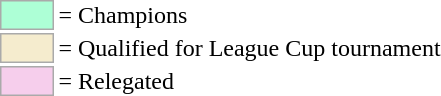<table>
<tr>
<td style="background-color:#ADFFD6; border:1px solid #aaaaaa; width:2em;"></td>
<td>= Champions</td>
</tr>
<tr>
<td style="background-color:#F5ECCE; border:1px solid #aaaaaa; width:2em;"></td>
<td>= Qualified for League Cup tournament</td>
</tr>
<tr>
<td style="background-color:#F6CEEC; border:1px solid #aaaaaa; width:2em;"></td>
<td>= Relegated</td>
</tr>
</table>
